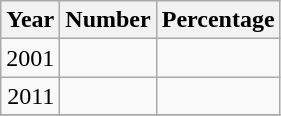<table class="wikitable sortable"  style="text-align: right;">
<tr>
<th>Year</th>
<th>Number</th>
<th>Percentage</th>
</tr>
<tr>
<td>2001</td>
<td></td>
<td></td>
</tr>
<tr>
<td>2011</td>
<td></td>
<td></td>
</tr>
<tr>
</tr>
</table>
